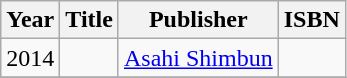<table class="wikitable">
<tr>
<th>Year</th>
<th>Title</th>
<th>Publisher</th>
<th>ISBN</th>
</tr>
<tr>
<td>2014</td>
<td> </td>
<td><a href='#'>Asahi Shimbun</a></td>
<td></td>
</tr>
<tr>
</tr>
</table>
